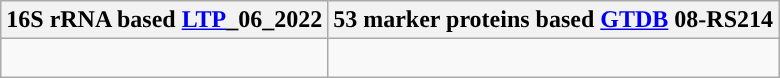<table class="wikitable">
<tr>
<th colspan=1>16S rRNA based <a href='#'>LTP</a>_06_2022</th>
<th colspan=1>53 marker proteins based <a href='#'>GTDB</a> 08-RS214</th>
</tr>
<tr>
<td style="vertical-align:top"><br></td>
<td><br></td>
</tr>
</table>
